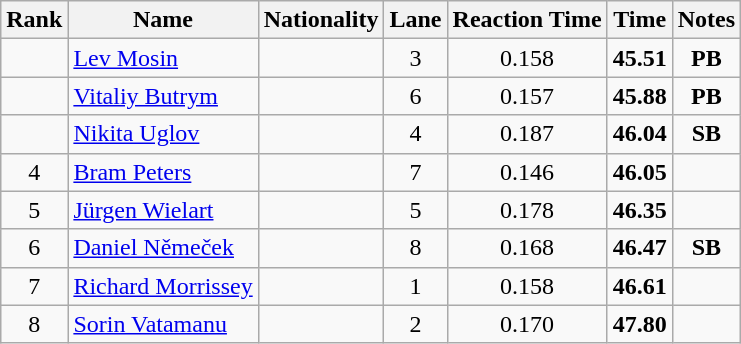<table class="wikitable sortable" style="text-align:center">
<tr>
<th>Rank</th>
<th>Name</th>
<th>Nationality</th>
<th>Lane</th>
<th>Reaction Time</th>
<th>Time</th>
<th>Notes</th>
</tr>
<tr>
<td></td>
<td align=left><a href='#'>Lev Mosin</a></td>
<td align=left></td>
<td>3</td>
<td>0.158</td>
<td><strong>45.51</strong></td>
<td><strong>PB</strong></td>
</tr>
<tr>
<td></td>
<td align=left><a href='#'>Vitaliy Butrym</a></td>
<td align=left></td>
<td>6</td>
<td>0.157</td>
<td><strong>45.88</strong></td>
<td><strong>PB</strong></td>
</tr>
<tr>
<td></td>
<td align=left><a href='#'>Nikita Uglov</a></td>
<td align=left></td>
<td>4</td>
<td>0.187</td>
<td><strong>46.04</strong></td>
<td><strong>SB</strong></td>
</tr>
<tr>
<td>4</td>
<td align=left><a href='#'>Bram Peters</a></td>
<td align=left></td>
<td>7</td>
<td>0.146</td>
<td><strong>46.05</strong></td>
<td></td>
</tr>
<tr>
<td>5</td>
<td align=left><a href='#'>Jürgen Wielart</a></td>
<td align=left></td>
<td>5</td>
<td>0.178</td>
<td><strong>46.35</strong></td>
<td></td>
</tr>
<tr>
<td>6</td>
<td align=left><a href='#'>Daniel Němeček</a></td>
<td align=left></td>
<td>8</td>
<td>0.168</td>
<td><strong>46.47</strong></td>
<td><strong>SB</strong></td>
</tr>
<tr>
<td>7</td>
<td align=left><a href='#'>Richard Morrissey</a></td>
<td align=left></td>
<td>1</td>
<td>0.158</td>
<td><strong>46.61</strong></td>
<td></td>
</tr>
<tr>
<td>8</td>
<td align=left><a href='#'>Sorin Vatamanu</a></td>
<td align=left></td>
<td>2</td>
<td>0.170</td>
<td><strong>47.80</strong></td>
<td></td>
</tr>
</table>
